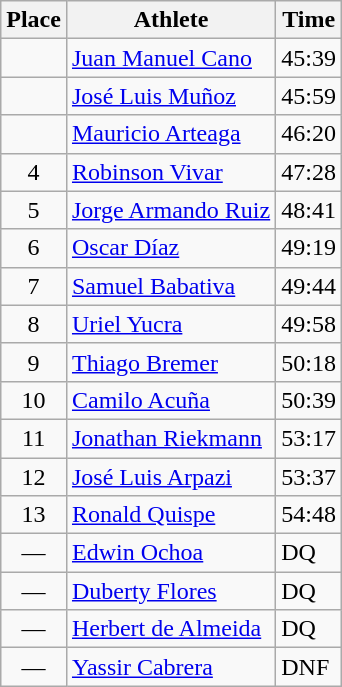<table class=wikitable>
<tr>
<th>Place</th>
<th>Athlete</th>
<th>Time</th>
</tr>
<tr>
<td align=center></td>
<td><a href='#'>Juan Manuel Cano</a> </td>
<td>45:39</td>
</tr>
<tr>
<td align=center></td>
<td><a href='#'>José Luis Muñoz</a> </td>
<td>45:59</td>
</tr>
<tr>
<td align=center></td>
<td><a href='#'>Mauricio Arteaga</a> </td>
<td>46:20</td>
</tr>
<tr>
<td align=center>4</td>
<td><a href='#'>Robinson Vivar</a> </td>
<td>47:28</td>
</tr>
<tr>
<td align=center>5</td>
<td><a href='#'>Jorge Armando Ruiz</a> </td>
<td>48:41</td>
</tr>
<tr>
<td align=center>6</td>
<td><a href='#'>Oscar Díaz</a> </td>
<td>49:19</td>
</tr>
<tr>
<td align=center>7</td>
<td><a href='#'>Samuel Babativa</a> </td>
<td>49:44</td>
</tr>
<tr>
<td align=center>8</td>
<td><a href='#'>Uriel Yucra</a> </td>
<td>49:58</td>
</tr>
<tr>
<td align=center>9</td>
<td><a href='#'>Thiago Bremer</a> </td>
<td>50:18</td>
</tr>
<tr>
<td align=center>10</td>
<td><a href='#'>Camilo Acuña</a> </td>
<td>50:39</td>
</tr>
<tr>
<td align=center>11</td>
<td><a href='#'>Jonathan Riekmann</a> </td>
<td>53:17</td>
</tr>
<tr>
<td align=center>12</td>
<td><a href='#'>José Luis Arpazi</a> </td>
<td>53:37</td>
</tr>
<tr>
<td align=center>13</td>
<td><a href='#'>Ronald Quispe</a> </td>
<td>54:48</td>
</tr>
<tr>
<td align=center>—</td>
<td><a href='#'>Edwin Ochoa</a> </td>
<td>DQ</td>
</tr>
<tr>
<td align=center>—</td>
<td><a href='#'>Duberty Flores</a> </td>
<td>DQ</td>
</tr>
<tr>
<td align=center>—</td>
<td><a href='#'>Herbert de Almeida</a> </td>
<td>DQ</td>
</tr>
<tr>
<td align=center>—</td>
<td><a href='#'>Yassir Cabrera</a> </td>
<td>DNF</td>
</tr>
</table>
